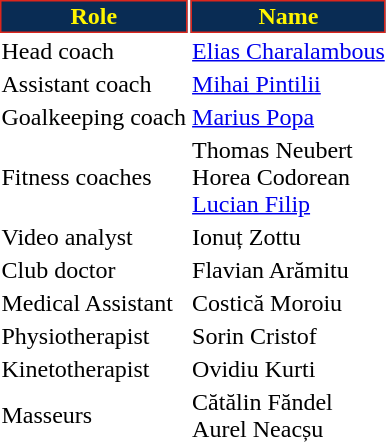<table class="toccolours">
<tr>
<th style="background:#092c54;color:#fff500;border:1px solid #db261d;;">Role</th>
<th style="background:#092c54;color:#fff500;border:1px solid #db261d;;">Name</th>
</tr>
<tr>
<td>Head coach</td>
<td>  <a href='#'>Elias Charalambous</a></td>
</tr>
<tr>
<td>Assistant coach</td>
<td> <a href='#'>Mihai Pintilii</a></td>
</tr>
<tr>
<td>Goalkeeping coach</td>
<td> <a href='#'>Marius Popa</a></td>
</tr>
<tr>
<td>Fitness coaches</td>
<td> Thomas Neubert <br>  Horea Codorean <br>  <a href='#'>Lucian Filip</a></td>
</tr>
<tr>
<td>Video analyst</td>
<td> Ionuț Zottu</td>
</tr>
<tr>
<td>Club doctor</td>
<td> Flavian Arămitu</td>
</tr>
<tr>
<td>Medical Assistant</td>
<td> Costică Moroiu</td>
</tr>
<tr>
<td>Physiotherapist</td>
<td> Sorin Cristof</td>
</tr>
<tr>
<td>Kinetotherapist</td>
<td> Ovidiu Kurti</td>
</tr>
<tr>
<td>Masseurs</td>
<td> Cătălin Făndel <br>  Aurel Neacșu</td>
</tr>
<tr>
</tr>
</table>
